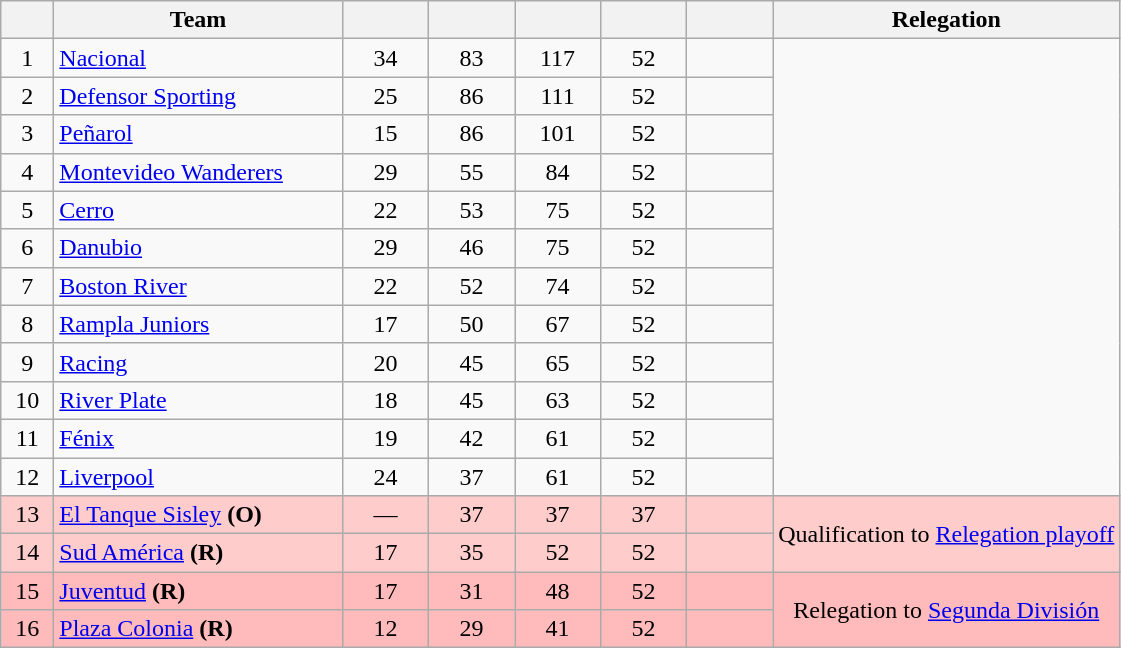<table class="wikitable" style="text-align: center;">
<tr>
<th width=28><br></th>
<th width=185>Team</th>
<th width=50></th>
<th width=50></th>
<th width=50></th>
<th width=50></th>
<th width=50><br></th>
<th>Relegation</th>
</tr>
<tr>
<td>1</td>
<td align="left"><a href='#'>Nacional</a></td>
<td>34</td>
<td>83</td>
<td>117</td>
<td>52</td>
<td><strong></strong></td>
</tr>
<tr>
<td>2</td>
<td align="left"><a href='#'>Defensor Sporting</a></td>
<td>25</td>
<td>86</td>
<td>111</td>
<td>52</td>
<td><strong></strong></td>
</tr>
<tr>
<td>3</td>
<td align="left"><a href='#'>Peñarol</a></td>
<td>15</td>
<td>86</td>
<td>101</td>
<td>52</td>
<td><strong></strong></td>
</tr>
<tr>
<td>4</td>
<td align="left"><a href='#'>Montevideo Wanderers</a></td>
<td>29</td>
<td>55</td>
<td>84</td>
<td>52</td>
<td><strong></strong></td>
</tr>
<tr>
<td>5</td>
<td align="left"><a href='#'>Cerro</a></td>
<td>22</td>
<td>53</td>
<td>75</td>
<td>52</td>
<td><strong></strong></td>
</tr>
<tr>
<td>6</td>
<td align="left"><a href='#'>Danubio</a></td>
<td>29</td>
<td>46</td>
<td>75</td>
<td>52</td>
<td><strong></strong></td>
</tr>
<tr>
<td>7</td>
<td align="left"><a href='#'>Boston River</a></td>
<td>22</td>
<td>52</td>
<td>74</td>
<td>52</td>
<td><strong></strong></td>
</tr>
<tr>
<td>8</td>
<td align="left"><a href='#'>Rampla Juniors</a></td>
<td>17</td>
<td>50</td>
<td>67</td>
<td>52</td>
<td><strong></strong></td>
</tr>
<tr>
<td>9</td>
<td align="left"><a href='#'>Racing</a></td>
<td>20</td>
<td>45</td>
<td>65</td>
<td>52</td>
<td><strong></strong></td>
</tr>
<tr>
<td>10</td>
<td align="left"><a href='#'>River Plate</a></td>
<td>18</td>
<td>45</td>
<td>63</td>
<td>52</td>
<td><strong></strong></td>
</tr>
<tr>
<td>11</td>
<td align="left"><a href='#'>Fénix</a></td>
<td>19</td>
<td>42</td>
<td>61</td>
<td>52</td>
<td><strong></strong></td>
</tr>
<tr>
<td>12</td>
<td align="left"><a href='#'>Liverpool</a></td>
<td>24</td>
<td>37</td>
<td>61</td>
<td>52</td>
<td><strong></strong></td>
</tr>
<tr bgcolor=#FFCCCC>
<td>13</td>
<td align="left"><a href='#'>El Tanque Sisley</a> <strong>(O)</strong></td>
<td>—</td>
<td>37</td>
<td>37</td>
<td>37</td>
<td><strong></strong></td>
<td rowspan=2>Qualification to <a href='#'>Relegation playoff</a></td>
</tr>
<tr bgcolor=#FFCCCC>
<td>14</td>
<td align="left"><a href='#'>Sud América</a> <strong>(R)</strong></td>
<td>17</td>
<td>35</td>
<td>52</td>
<td>52</td>
<td><strong></strong></td>
</tr>
<tr bgcolor=#FFBBBB>
<td>15</td>
<td align="left"><a href='#'>Juventud</a> <strong>(R)</strong></td>
<td>17</td>
<td>31</td>
<td>48</td>
<td>52</td>
<td><strong></strong></td>
<td rowspan=2>Relegation to <a href='#'>Segunda División</a></td>
</tr>
<tr bgcolor=#FFBBBB>
<td>16</td>
<td align="left"><a href='#'>Plaza Colonia</a> <strong>(R)</strong></td>
<td>12</td>
<td>29</td>
<td>41</td>
<td>52</td>
<td><strong></strong></td>
</tr>
</table>
